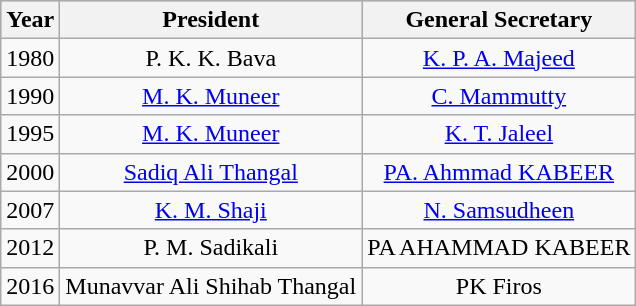<table class="sortable wikitable">
<tr style="background:#ccc; text-align:center;">
<th>Year</th>
<th>President</th>
<th>General Secretary</th>
</tr>
<tr style="vertical-align: middle; text-align: center;">
<td>1980</td>
<td>P. K. K. Bava</td>
<td><a href='#'>K. P. A. Majeed</a></td>
</tr>
<tr style="vertical-align: middle; text-align: center;">
<td>1990</td>
<td><a href='#'>M. K. Muneer</a></td>
<td><a href='#'>C. Mammutty</a></td>
</tr>
<tr style="vertical-align: middle; text-align: center;">
<td>1995</td>
<td><a href='#'>M. K. Muneer</a></td>
<td><a href='#'>K. T. Jaleel</a></td>
</tr>
<tr style="vertical-align: middle; text-align: center;">
<td>2000</td>
<td><a href='#'>Sadiq Ali Thangal</a></td>
<td><a href='#'>PA. Ahmmad KABEER </a></td>
</tr>
<tr style="vertical-align: middle; text-align: center;">
<td>2007</td>
<td><a href='#'>K. M. Shaji</a></td>
<td><a href='#'>N. Samsudheen</a></td>
</tr>
<tr style="vertical-align: middle; text-align: center;">
<td>2012</td>
<td>P. M. Sadikali</td>
<td>PA AHAMMAD KABEER </td>
</tr>
<tr style="vertical-align: middle; text-align: center;">
<td>2016</td>
<td>Munavvar Ali Shihab Thangal</td>
<td>PK Firos</td>
</tr>
</table>
